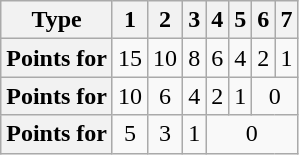<table class="wikitable plainrowheaders floatright" style="text-align: center">
<tr>
<th scope="col">Type</th>
<th scope="col">1</th>
<th scope="col">2</th>
<th scope="col">3</th>
<th scope="col">4</th>
<th scope="col">5</th>
<th scope="col">6</th>
<th scope="col">7</th>
</tr>
<tr>
<th scope="row" style="text-align:left;">Points for  </th>
<td>15</td>
<td>10</td>
<td>8</td>
<td>6</td>
<td>4</td>
<td>2</td>
<td>1</td>
</tr>
<tr>
<th scope="row" style="text-align:left;">Points for  </th>
<td>10</td>
<td>6</td>
<td>4</td>
<td>2</td>
<td>1</td>
<td colspan="2">0</td>
</tr>
<tr>
<th scope="row" style="text-align:left;">Points for  </th>
<td>5</td>
<td>3</td>
<td>1</td>
<td colspan="4">0</td>
</tr>
</table>
